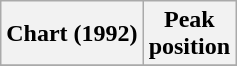<table class="wikitable plainrowheaders" style="text-align:center">
<tr>
<th scope="col">Chart (1992)</th>
<th scope="col">Peak<br>position</th>
</tr>
<tr>
</tr>
</table>
